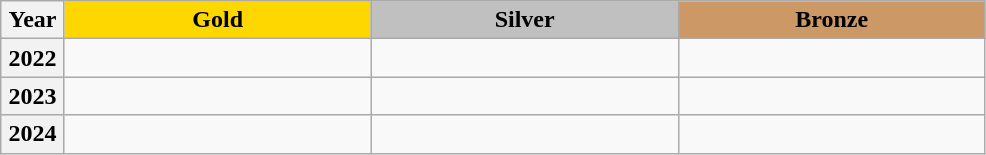<table class="wikitable"  style="font-size:100%;" border=1 cellpadding=2 cellspacing=0>
<tr>
<th width=6% align="center" colspan=1>Year</th>
<td width=29% align="center"  bgcolor="gold"><strong>Gold</strong></td>
<td width=29% align="center"  bgcolor="silver"><strong>Silver</strong></td>
<td width=29% align="center"  bgcolor="#CC9966"><strong>Bronze</strong></td>
</tr>
<tr>
<th>2022</th>
<td></td>
<td></td>
<td></td>
</tr>
<tr>
<th>2023</th>
<td></td>
<td></td>
<td></td>
</tr>
<tr>
<th>2024</th>
<td></td>
<td></td>
<td></td>
</tr>
</table>
